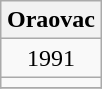<table class="wikitable" style="margin: 0.5em auto; text-align: center;">
<tr>
<th colspan="1">Oraovac</th>
</tr>
<tr>
<td>1991</td>
</tr>
<tr>
<td></td>
</tr>
<tr>
</tr>
</table>
